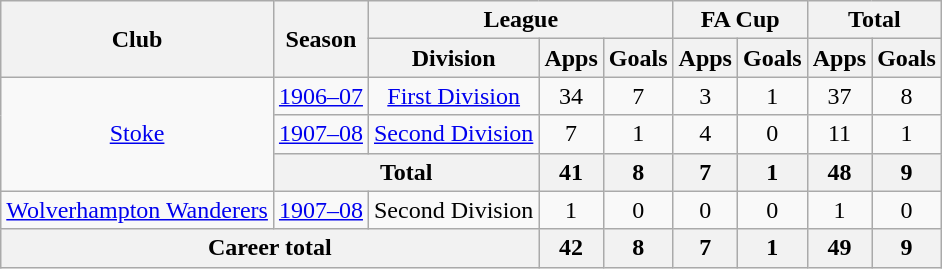<table class="wikitable" style="text-align: center;">
<tr>
<th rowspan="2">Club</th>
<th rowspan="2">Season</th>
<th colspan="3">League</th>
<th colspan="2">FA Cup</th>
<th colspan="2">Total</th>
</tr>
<tr>
<th>Division</th>
<th>Apps</th>
<th>Goals</th>
<th>Apps</th>
<th>Goals</th>
<th>Apps</th>
<th>Goals</th>
</tr>
<tr>
<td rowspan="3"><a href='#'>Stoke</a></td>
<td><a href='#'>1906–07</a></td>
<td><a href='#'>First Division</a></td>
<td>34</td>
<td>7</td>
<td>3</td>
<td>1</td>
<td>37</td>
<td>8</td>
</tr>
<tr>
<td><a href='#'>1907–08</a></td>
<td><a href='#'>Second Division</a></td>
<td>7</td>
<td>1</td>
<td>4</td>
<td>0</td>
<td>11</td>
<td>1</td>
</tr>
<tr>
<th colspan="2">Total</th>
<th>41</th>
<th>8</th>
<th>7</th>
<th>1</th>
<th>48</th>
<th>9</th>
</tr>
<tr>
<td><a href='#'>Wolverhampton Wanderers</a></td>
<td><a href='#'>1907–08</a></td>
<td>Second Division</td>
<td>1</td>
<td>0</td>
<td>0</td>
<td>0</td>
<td>1</td>
<td>0</td>
</tr>
<tr>
<th colspan="3">Career total</th>
<th>42</th>
<th>8</th>
<th>7</th>
<th>1</th>
<th>49</th>
<th>9</th>
</tr>
</table>
